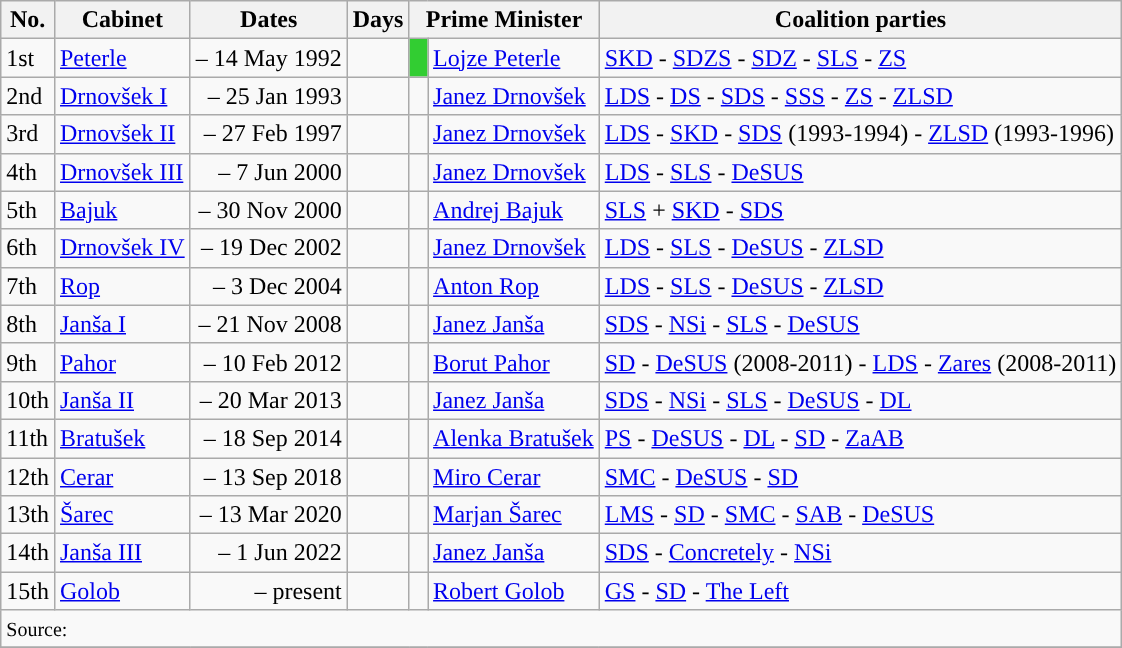<table class="wikitable sortable">
<tr>
<th>No.</th>
<th>Cabinet</th>
<th>Dates</th>
<th>Days</th>
<th colspan=2>Prime Minister</th>
<th>Coalition parties</th>
</tr>
<tr>
<td>1st</td>
<td><a href='#'>Peterle</a></td>
<td align="right"> – 14 May 1992</td>
<td align="right"></td>
<td width=5px style="background:limegreen;"></td>
<td><a href='#'>Lojze Peterle</a></td>
<td><a href='#'>SKD</a> - <a href='#'>SDZS</a> - <a href='#'>SDZ</a> - <a href='#'>SLS</a> - <a href='#'>ZS</a></td>
</tr>
<tr>
<td>2nd</td>
<td><a href='#'>Drnovšek I</a></td>
<td align="right"> – 25 Jan 1993</td>
<td align="right"></td>
<td width=5px style="background-color: "></td>
<td><a href='#'>Janez Drnovšek</a></td>
<td><a href='#'>LDS</a> - <a href='#'>DS</a> - <a href='#'>SDS</a> - <a href='#'>SSS</a> - <a href='#'>ZS</a> - <a href='#'>ZLSD</a></td>
</tr>
<tr>
<td>3rd</td>
<td><a href='#'>Drnovšek II</a></td>
<td align="right"> – 27 Feb 1997</td>
<td align="right"></td>
<td width=5px style="background-color: "></td>
<td><a href='#'>Janez Drnovšek</a></td>
<td><a href='#'>LDS</a> - <a href='#'>SKD</a> - <a href='#'>SDS</a> (1993-1994) - <a href='#'>ZLSD</a> (1993-1996)</td>
</tr>
<tr>
<td>4th</td>
<td><a href='#'>Drnovšek III</a></td>
<td align="right"> –  7 Jun 2000</td>
<td align="right"></td>
<td width=5px style="background-color: "></td>
<td><a href='#'>Janez Drnovšek</a></td>
<td><a href='#'>LDS</a> - <a href='#'>SLS</a> - <a href='#'>DeSUS</a></td>
</tr>
<tr>
<td>5th</td>
<td><a href='#'>Bajuk</a></td>
<td align="right"> – 30 Nov 2000</td>
<td align="right"></td>
<td width=5px style="background-color: "></td>
<td><a href='#'>Andrej Bajuk</a></td>
<td><a href='#'>SLS</a> + <a href='#'>SKD</a> - <a href='#'>SDS</a></td>
</tr>
<tr>
<td>6th</td>
<td><a href='#'>Drnovšek IV</a></td>
<td align="right"> – 19 Dec 2002</td>
<td align="right"></td>
<td width=5px style="background-color: "></td>
<td><a href='#'>Janez Drnovšek</a></td>
<td><a href='#'>LDS</a> - <a href='#'>SLS</a> - <a href='#'>DeSUS</a> - <a href='#'>ZLSD</a></td>
</tr>
<tr>
<td>7th</td>
<td><a href='#'>Rop</a></td>
<td align="right"> –  3 Dec 2004</td>
<td align="right"></td>
<td width=5px style="background-color: "></td>
<td><a href='#'>Anton Rop</a></td>
<td><a href='#'>LDS</a> - <a href='#'>SLS</a> - <a href='#'>DeSUS</a> - <a href='#'>ZLSD</a></td>
</tr>
<tr>
<td>8th</td>
<td><a href='#'>Janša I</a></td>
<td align="right"> –  21 Nov 2008</td>
<td align="right"></td>
<td width=5px style="background-color: "></td>
<td><a href='#'>Janez Janša</a></td>
<td><a href='#'>SDS</a> - <a href='#'>NSi</a> - <a href='#'>SLS</a> - <a href='#'>DeSUS</a></td>
</tr>
<tr>
<td>9th</td>
<td><a href='#'>Pahor</a></td>
<td align="right"> – 10 Feb 2012</td>
<td align="right"></td>
<td width=5px style="background-color: "></td>
<td><a href='#'>Borut Pahor</a></td>
<td><a href='#'>SD</a> - <a href='#'>DeSUS</a> (2008-2011) - <a href='#'>LDS</a> - <a href='#'>Zares</a> (2008-2011)</td>
</tr>
<tr>
<td>10th</td>
<td><a href='#'>Janša II</a></td>
<td align="right"> – 20 Mar 2013</td>
<td align="right"></td>
<td width=5px style="background-color: "></td>
<td><a href='#'>Janez Janša</a></td>
<td><a href='#'>SDS</a> - <a href='#'>NSi</a> - <a href='#'>SLS</a> - <a href='#'>DeSUS</a> - <a href='#'>DL</a></td>
</tr>
<tr>
<td>11th</td>
<td><a href='#'>Bratušek</a></td>
<td align="right"> – 18 Sep 2014</td>
<td align="right"></td>
<td width=5px style="background-color: "></td>
<td><a href='#'>Alenka Bratušek</a></td>
<td><a href='#'>PS</a> - <a href='#'>DeSUS</a> - <a href='#'>DL</a> - <a href='#'>SD</a> - <a href='#'>ZaAB</a></td>
</tr>
<tr>
<td>12th</td>
<td><a href='#'>Cerar</a></td>
<td align="right"> – 13 Sep 2018</td>
<td align="right"></td>
<td width=5px style="background-color: "></td>
<td><a href='#'>Miro Cerar</a></td>
<td><a href='#'>SMC</a> - <a href='#'>DeSUS</a> - <a href='#'>SD</a></td>
</tr>
<tr>
<td>13th</td>
<td><a href='#'>Šarec</a></td>
<td align="right"> – 13 Mar 2020</td>
<td align="right"></td>
<td width=5px style="background-color: "></td>
<td><a href='#'>Marjan Šarec</a></td>
<td><a href='#'>LMS</a> - <a href='#'>SD</a> - <a href='#'>SMC</a> - <a href='#'>SAB</a> - <a href='#'>DeSUS</a></td>
</tr>
<tr>
<td>14th</td>
<td><a href='#'>Janša III</a></td>
<td align="right"> –  1 Jun 2022</td>
<td align="right"></td>
<td width=5px style="background-color: "></td>
<td><a href='#'>Janez Janša</a></td>
<td><a href='#'>SDS</a> - <a href='#'>Concretely</a> - <a href='#'>NSi</a></td>
</tr>
<tr>
<td>15th</td>
<td><a href='#'>Golob</a></td>
<td align="right"> – present</td>
<td align="right"></td>
<td width=5px style="background-color: "></td>
<td><a href='#'>Robert Golob</a></td>
<td><a href='#'>GS</a> - <a href='#'>SD</a> - <a href='#'>The Left</a></td>
</tr>
<tr>
<td colspan=7><small>Source: </small></td>
</tr>
<tr>
</tr>
</table>
